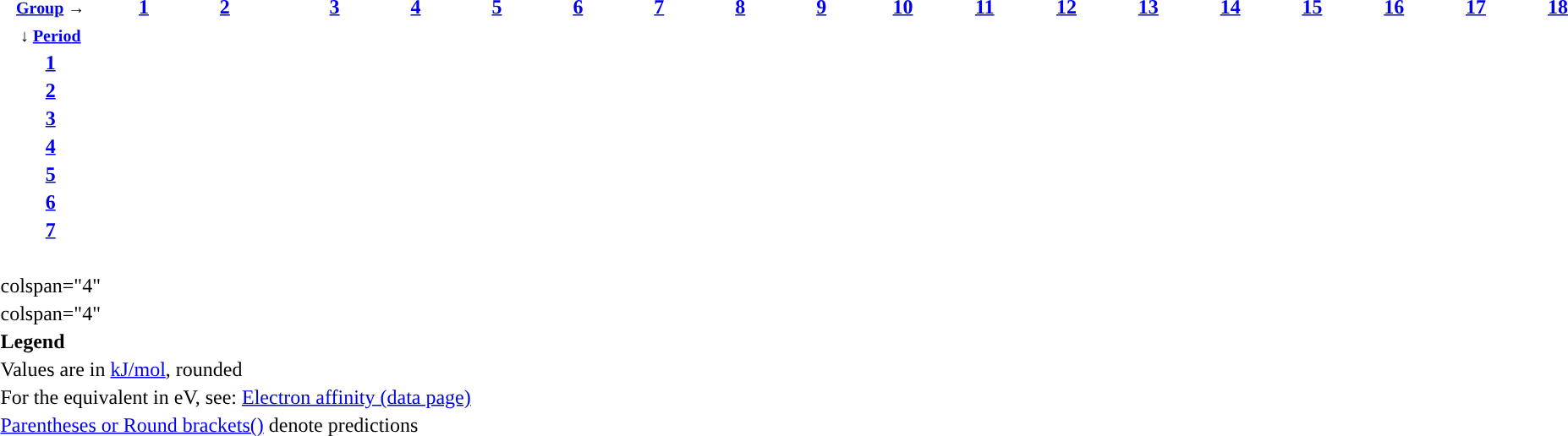<table class="mw-collapsible ">
<tr style="background: ">
<th width="1.0%"><small><a href='#'>Group</a> →</small></th>
<th width="5.4%"><a href='#'>1</a></th>
<th width="5.4%"><a href='#'>2</a></th>
<th width="1.8%"></th>
<th width="5.4%"><a href='#'>3</a></th>
<th width="5.4%"><a href='#'>4</a></th>
<th width="5.4%"><a href='#'>5</a></th>
<th width="5.4%"><a href='#'>6</a></th>
<th width="5.4%"><a href='#'>7</a></th>
<th width="5.4%"><a href='#'>8</a></th>
<th width="5.4%"><a href='#'>9</a></th>
<th width="5.4%"><a href='#'>10</a></th>
<th width="5.4%"><a href='#'>11</a></th>
<th width="5.4%"><a href='#'>12</a></th>
<th width="5.4%"><a href='#'>13</a></th>
<th width="5.4%"><a href='#'>14</a></th>
<th width="5.4%"><a href='#'>15</a></th>
<th width="5.4%"><a href='#'>16</a></th>
<th width="5.4%"><a href='#'>17</a></th>
<th width="5.4%"><a href='#'>18</a></th>
</tr>
<tr>
<th><small>↓ <a href='#'>Period</a></small></th>
<td colspan="20"><br></td>
</tr>
<tr>
<th><a href='#'>1</a></th>
<td></td>
<td colspan="17"><br></td>
<td></td>
</tr>
<tr>
<th><a href='#'>2</a></th>
<td></td>
<td></td>
<td colspan="11"><br></td>
<td></td>
<td></td>
<td></td>
<td></td>
<td></td>
<td></td>
</tr>
<tr>
<th><a href='#'>3</a></th>
<td></td>
<td></td>
<td colspan="11"><br></td>
<td></td>
<td></td>
<td></td>
<td></td>
<td></td>
<td></td>
</tr>
<tr>
<th><a href='#'>4</a></th>
<td></td>
<td></td>
<td></td>
<td></td>
<td></td>
<td></td>
<td></td>
<td></td>
<td></td>
<td></td>
<td></td>
<td></td>
<td></td>
<td></td>
<td></td>
<td></td>
<td></td>
<td></td>
<td></td>
</tr>
<tr>
<th><a href='#'>5</a></th>
<td></td>
<td></td>
<td></td>
<td></td>
<td></td>
<td></td>
<td></td>
<td></td>
<td></td>
<td></td>
<td></td>
<td></td>
<td></td>
<td></td>
<td></td>
<td></td>
<td></td>
<td></td>
<td></td>
</tr>
<tr>
<th><a href='#'>6</a></th>
<td></td>
<td></td>
<td></td>
<td></td>
<td></td>
<td></td>
<td></td>
<td></td>
<td></td>
<td></td>
<td></td>
<td></td>
<td></td>
<td></td>
<td></td>
<td></td>
<td></td>
<td></td>
<td></td>
</tr>
<tr>
<th><a href='#'>7</a></th>
<td></td>
<td></td>
<td></td>
<td></td>
<td></td>
<td></td>
<td></td>
<td></td>
<td></td>
<td></td>
<td></td>
<td></td>
<td></td>
<td></td>
<td></td>
<td></td>
<td></td>
<td></td>
<td></td>
</tr>
<tr>
<td colspan="22"><br></td>
</tr>
<tr>
<td>colspan="4" </td>
<td></td>
<td></td>
<td></td>
<td></td>
<td></td>
<td></td>
<td></td>
<td></td>
<td></td>
<td></td>
<td></td>
<td></td>
<td></td>
<td></td>
</tr>
<tr>
<td>colspan="4" </td>
<td></td>
<td></td>
<td></td>
<td></td>
<td></td>
<td></td>
<td></td>
<td></td>
<td></td>
<td></td>
<td></td>
<td></td>
<td></td>
<td></td>
</tr>
<tr>
<td colspan=19 style="text-align:left;"><strong>Legend</strong></td>
</tr>
<tr>
<td colspan=19 style="text-align:left;">Values are in <a href='#'>kJ/mol</a>, rounded</td>
</tr>
<tr>
<td colspan=19 style="text-align:left;">For the equivalent in eV, see: <a href='#'>Electron affinity (data page)</a></td>
</tr>
<tr>
<td colspan=19 style="text-align:left;"><a href='#'>Parentheses or Round brackets()</a> denote predictions</td>
</tr>
<tr>
<td colspan=19><br></td>
</tr>
</table>
